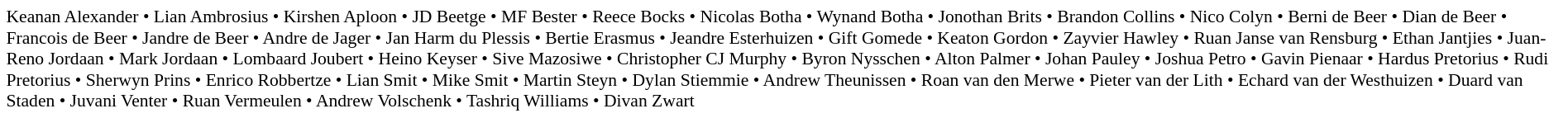<table cellpadding="2" style="border: 1px solid white; font-size:90%;">
<tr>
<td style="text-align:left;">Keanan Alexander • Lian Ambrosius • Kirshen Aploon • JD Beetge • MF Bester • Reece Bocks • Nicolas Botha • Wynand Botha • Jonothan Brits • Brandon Collins • Nico Colyn • Berni de Beer • Dian de Beer • Francois de Beer • Jandre de Beer • Andre de Jager • Jan Harm du Plessis • Bertie Erasmus • Jeandre Esterhuizen • Gift Gomede • Keaton Gordon • Zayvier Hawley • Ruan Janse van Rensburg • Ethan Jantjies • Juan-Reno Jordaan • Mark Jordaan • Lombaard Joubert • Heino Keyser • Sive Mazosiwe • Christopher CJ Murphy • Byron Nysschen • Alton Palmer • Johan Pauley • Joshua Petro • Gavin Pienaar • Hardus Pretorius • Rudi Pretorius • Sherwyn Prins • Enrico Robbertze • Lian Smit • Mike Smit • Martin Steyn • Dylan Stiemmie • Andrew Theunissen • Roan van den Merwe • Pieter van der Lith • Echard van der Westhuizen • Duard van Staden • Juvani Venter • Ruan Vermeulen • Andrew Volschenk • Tashriq Williams • Divan Zwart</td>
</tr>
</table>
